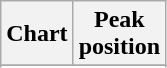<table class="wikitable plainrowheaders">
<tr>
<th>Chart</th>
<th>Peak<br>position</th>
</tr>
<tr>
</tr>
<tr>
</tr>
<tr>
</tr>
</table>
